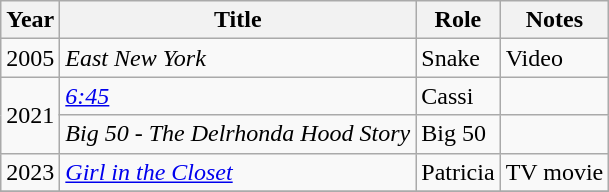<table class="wikitable sortable">
<tr>
<th>Year</th>
<th>Title</th>
<th>Role</th>
<th>Notes</th>
</tr>
<tr>
<td>2005</td>
<td><em>East New York</em></td>
<td>Snake</td>
<td>Video</td>
</tr>
<tr>
<td rowspan="2">2021</td>
<td><em><a href='#'>6:45</a></em></td>
<td>Cassi</td>
<td></td>
</tr>
<tr>
<td><em>Big 50 - The Delrhonda Hood Story</em></td>
<td>Big 50</td>
</tr>
<tr>
<td>2023</td>
<td><em><a href='#'>Girl in the Closet</a></em></td>
<td>Patricia</td>
<td>TV movie</td>
</tr>
<tr>
</tr>
</table>
